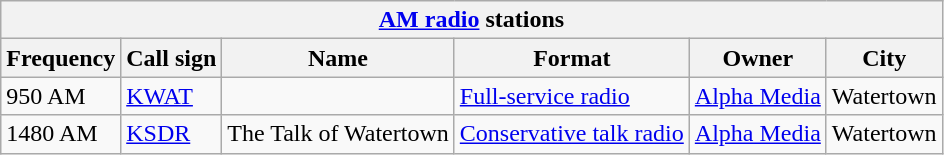<table class="wikitable">
<tr>
<th align="center" colspan="6"><strong><a href='#'>AM radio</a> stations</strong></th>
</tr>
<tr>
<th>Frequency</th>
<th>Call sign</th>
<th>Name</th>
<th>Format</th>
<th>Owner</th>
<th>City</th>
</tr>
<tr>
<td>950 AM</td>
<td><a href='#'>KWAT</a></td>
<td></td>
<td><a href='#'>Full-service radio</a></td>
<td><a href='#'>Alpha Media</a></td>
<td>Watertown</td>
</tr>
<tr>
<td>1480 AM</td>
<td><a href='#'>KSDR</a></td>
<td>The Talk of Watertown</td>
<td><a href='#'>Conservative talk radio</a></td>
<td><a href='#'>Alpha Media</a></td>
<td>Watertown</td>
</tr>
</table>
